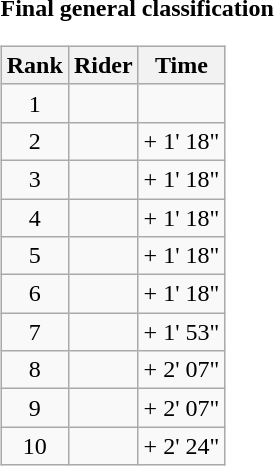<table>
<tr>
<td><strong>Final general classification</strong><br><table class="wikitable">
<tr>
<th scope="col">Rank</th>
<th scope="col">Rider</th>
<th scope="col">Time</th>
</tr>
<tr>
<td style="text-align:center;">1</td>
<td></td>
<td style="text-align:right;"></td>
</tr>
<tr>
<td style="text-align:center;">2</td>
<td></td>
<td style="text-align:right;">+ 1' 18"</td>
</tr>
<tr>
<td style="text-align:center;">3</td>
<td></td>
<td style="text-align:right;">+ 1' 18"</td>
</tr>
<tr>
<td style="text-align:center;">4</td>
<td></td>
<td style="text-align:right;">+ 1' 18"</td>
</tr>
<tr>
<td style="text-align:center;">5</td>
<td></td>
<td style="text-align:right;">+ 1' 18"</td>
</tr>
<tr>
<td style="text-align:center;">6</td>
<td></td>
<td style="text-align:right;">+ 1' 18"</td>
</tr>
<tr>
<td style="text-align:center;">7</td>
<td></td>
<td style="text-align:right;">+ 1' 53"</td>
</tr>
<tr>
<td style="text-align:center;">8</td>
<td></td>
<td style="text-align:right;">+ 2' 07"</td>
</tr>
<tr>
<td style="text-align:center;">9</td>
<td></td>
<td style="text-align:right;">+ 2' 07"</td>
</tr>
<tr>
<td style="text-align:center;">10</td>
<td></td>
<td style="text-align:right;">+ 2' 24"</td>
</tr>
</table>
</td>
</tr>
</table>
